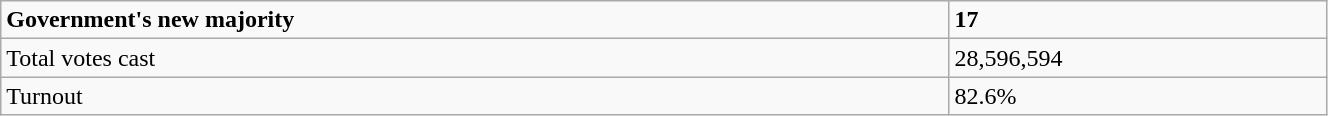<table class="wikitable" style="width:70%">
<tr>
<td><strong>Government's new majority</strong></td>
<td><strong>17</strong></td>
</tr>
<tr>
<td>Total votes cast</td>
<td>28,596,594</td>
</tr>
<tr>
<td>Turnout</td>
<td>82.6%</td>
</tr>
</table>
